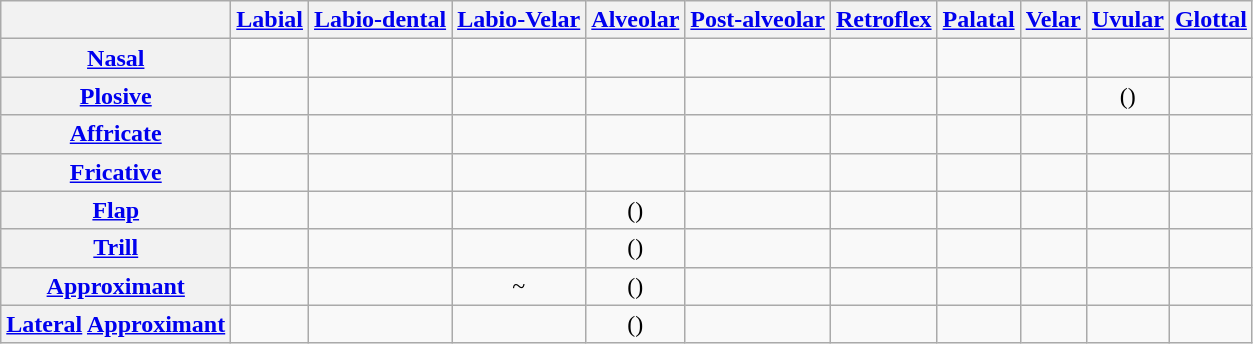<table class="wikitable" style="text-align:center">
<tr>
<th></th>
<th><a href='#'>Labial</a></th>
<th><a href='#'>Labio-dental</a></th>
<th><a href='#'>Labio-Velar</a></th>
<th><a href='#'>Alveolar</a></th>
<th><a href='#'>Post-alveolar</a></th>
<th><a href='#'>Retroflex</a></th>
<th><a href='#'>Palatal</a></th>
<th><a href='#'>Velar</a></th>
<th><a href='#'>Uvular</a></th>
<th><a href='#'>Glottal</a></th>
</tr>
<tr>
<th><a href='#'>Nasal</a></th>
<td></td>
<td></td>
<td></td>
<td></td>
<td></td>
<td></td>
<td></td>
<td></td>
<td></td>
<td></td>
</tr>
<tr>
<th><a href='#'>Plosive</a></th>
<td>   </td>
<td></td>
<td></td>
<td>   </td>
<td></td>
<td>   </td>
<td></td>
<td>   </td>
<td>()</td>
<td></td>
</tr>
<tr>
<th><a href='#'>Affricate</a></th>
<td></td>
<td></td>
<td></td>
<td></td>
<td>   </td>
<td></td>
<td></td>
<td></td>
<td></td>
<td></td>
</tr>
<tr>
<th><a href='#'>Fricative</a></th>
<td></td>
<td></td>
<td></td>
<td> </td>
<td> </td>
<td></td>
<td></td>
<td> </td>
<td></td>
<td></td>
</tr>
<tr>
<th><a href='#'>Flap</a></th>
<td></td>
<td></td>
<td></td>
<td>()</td>
<td></td>
<td></td>
<td></td>
<td></td>
<td></td>
<td></td>
</tr>
<tr>
<th><a href='#'>Trill</a></th>
<td></td>
<td></td>
<td></td>
<td>()</td>
<td></td>
<td></td>
<td></td>
<td></td>
<td></td>
<td></td>
</tr>
<tr>
<th><a href='#'>Approximant</a></th>
<td></td>
<td></td>
<td> ~ </td>
<td>()</td>
<td></td>
<td></td>
<td></td>
<td></td>
<td></td>
<td></td>
</tr>
<tr>
<th><a href='#'>Lateral</a> <a href='#'>Approximant</a></th>
<td></td>
<td></td>
<td></td>
<td>()</td>
<td></td>
<td></td>
<td></td>
<td></td>
<td></td>
<td></td>
</tr>
</table>
